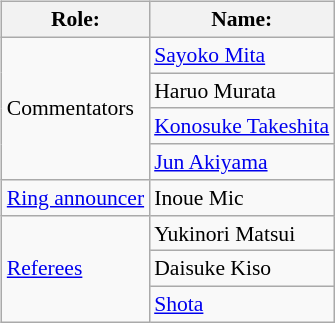<table class=wikitable style="font-size:90%; margin: 0.5em 0 0.5em 1em; float: right; clear: right;">
<tr>
<th>Role:</th>
<th>Name:</th>
</tr>
<tr>
<td rowspan=4>Commentators</td>
<td><a href='#'>Sayoko Mita</a></td>
</tr>
<tr>
<td>Haruo Murata</td>
</tr>
<tr>
<td><a href='#'>Konosuke Takeshita</a> </td>
</tr>
<tr>
<td><a href='#'>Jun Akiyama</a> </td>
</tr>
<tr>
<td><a href='#'>Ring announcer</a></td>
<td>Inoue Mic</td>
</tr>
<tr>
<td rowspan=3><a href='#'>Referees</a></td>
<td>Yukinori Matsui</td>
</tr>
<tr>
<td>Daisuke Kiso</td>
</tr>
<tr>
<td><a href='#'>Shota</a> </td>
</tr>
</table>
